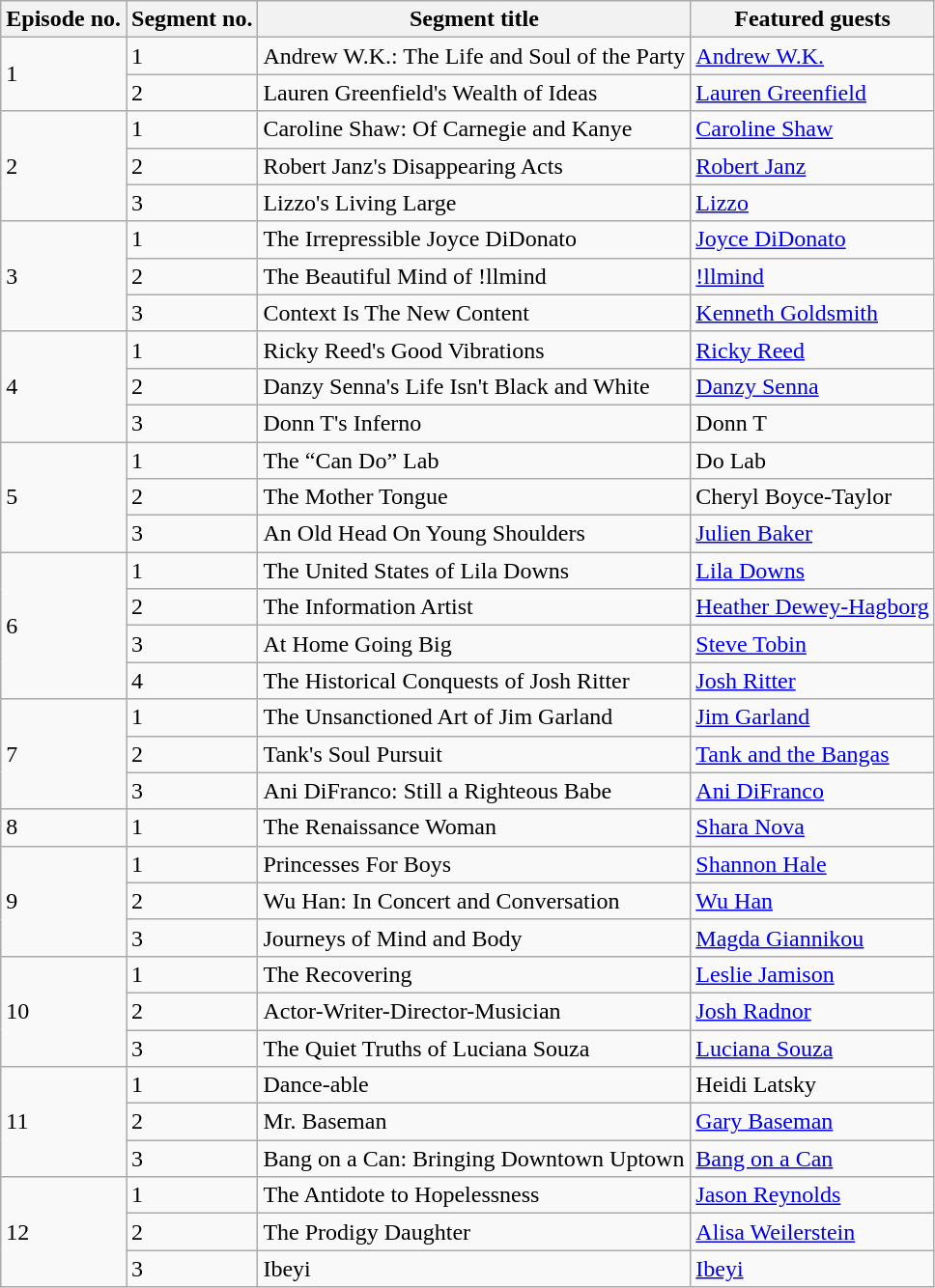<table class="wikitable sortable">
<tr>
<th>Episode no.</th>
<th>Segment no.</th>
<th>Segment title</th>
<th>Featured guests</th>
</tr>
<tr>
<td rowspan="2">1</td>
<td>1</td>
<td>Andrew W.K.: The Life and Soul of the Party</td>
<td><a href='#'>Andrew W.K.</a></td>
</tr>
<tr>
<td>2</td>
<td>Lauren Greenfield's Wealth of Ideas</td>
<td><a href='#'>Lauren Greenfield</a></td>
</tr>
<tr>
<td rowspan="3">2</td>
<td>1</td>
<td>Caroline Shaw: Of Carnegie and Kanye</td>
<td><a href='#'>Caroline Shaw</a></td>
</tr>
<tr>
<td>2</td>
<td>Robert Janz's Disappearing Acts</td>
<td><a href='#'>Robert Janz</a></td>
</tr>
<tr>
<td>3</td>
<td>Lizzo's Living Large</td>
<td><a href='#'>Lizzo</a></td>
</tr>
<tr>
<td rowspan="3">3</td>
<td>1</td>
<td>The Irrepressible Joyce DiDonato</td>
<td><a href='#'>Joyce DiDonato</a></td>
</tr>
<tr>
<td>2</td>
<td>The Beautiful Mind of !llmind</td>
<td><a href='#'>!llmind</a></td>
</tr>
<tr>
<td>3</td>
<td>Context Is The New Content</td>
<td><a href='#'>Kenneth Goldsmith</a></td>
</tr>
<tr>
<td rowspan="3">4</td>
<td>1</td>
<td>Ricky Reed's Good Vibrations</td>
<td><a href='#'>Ricky Reed</a></td>
</tr>
<tr>
<td>2</td>
<td>Danzy Senna's Life Isn't Black and White</td>
<td><a href='#'>Danzy Senna</a></td>
</tr>
<tr>
<td>3</td>
<td>Donn T's Inferno</td>
<td>Donn T</td>
</tr>
<tr>
<td rowspan="3">5</td>
<td>1</td>
<td>The “Can Do” Lab</td>
<td>Do Lab</td>
</tr>
<tr>
<td>2</td>
<td>The Mother Tongue</td>
<td>Cheryl Boyce-Taylor</td>
</tr>
<tr>
<td>3</td>
<td>An Old Head On Young Shoulders</td>
<td><a href='#'>Julien Baker</a></td>
</tr>
<tr>
<td rowspan="4">6</td>
<td>1</td>
<td>The United States of Lila Downs</td>
<td><a href='#'>Lila Downs</a></td>
</tr>
<tr>
<td>2</td>
<td>The Information Artist</td>
<td><a href='#'>Heather Dewey-Hagborg</a></td>
</tr>
<tr>
<td>3</td>
<td>At Home Going Big</td>
<td><a href='#'>Steve Tobin</a></td>
</tr>
<tr>
<td>4</td>
<td>The Historical Conquests of Josh Ritter</td>
<td><a href='#'>Josh Ritter</a></td>
</tr>
<tr>
<td rowspan="3">7</td>
<td>1</td>
<td>The Unsanctioned Art of Jim Garland</td>
<td><a href='#'>Jim Garland</a></td>
</tr>
<tr>
<td>2</td>
<td>Tank's Soul Pursuit</td>
<td><a href='#'>Tank and the Bangas</a></td>
</tr>
<tr>
<td>3</td>
<td>Ani DiFranco: Still a Righteous Babe</td>
<td><a href='#'>Ani DiFranco</a></td>
</tr>
<tr>
<td>8</td>
<td>1</td>
<td>The Renaissance Woman</td>
<td><a href='#'>Shara Nova</a></td>
</tr>
<tr>
<td rowspan="3">9</td>
<td>1</td>
<td>Princesses For Boys</td>
<td><a href='#'>Shannon Hale</a></td>
</tr>
<tr>
<td>2</td>
<td>Wu Han: In Concert and Conversation</td>
<td><a href='#'>Wu Han</a></td>
</tr>
<tr>
<td>3</td>
<td>Journeys of Mind and Body</td>
<td><a href='#'>Magda Giannikou</a></td>
</tr>
<tr>
<td rowspan="3">10</td>
<td>1</td>
<td>The Recovering</td>
<td><a href='#'>Leslie Jamison</a></td>
</tr>
<tr>
<td>2</td>
<td>Actor-Writer-Director-Musician</td>
<td><a href='#'>Josh Radnor</a></td>
</tr>
<tr>
<td>3</td>
<td>The Quiet Truths of Luciana Souza</td>
<td><a href='#'>Luciana Souza</a></td>
</tr>
<tr>
<td rowspan="3">11</td>
<td>1</td>
<td>Dance-able</td>
<td>Heidi Latsky</td>
</tr>
<tr>
<td>2</td>
<td>Mr. Baseman</td>
<td><a href='#'>Gary Baseman</a></td>
</tr>
<tr>
<td>3</td>
<td>Bang on a Can: Bringing Downtown Uptown</td>
<td><a href='#'>Bang on a Can</a></td>
</tr>
<tr>
<td rowspan="3">12</td>
<td>1</td>
<td>The Antidote to Hopelessness</td>
<td><a href='#'>Jason Reynolds</a></td>
</tr>
<tr>
<td>2</td>
<td>The Prodigy Daughter</td>
<td><a href='#'>Alisa Weilerstein</a></td>
</tr>
<tr>
<td>3</td>
<td>Ibeyi</td>
<td><a href='#'>Ibeyi</a></td>
</tr>
</table>
